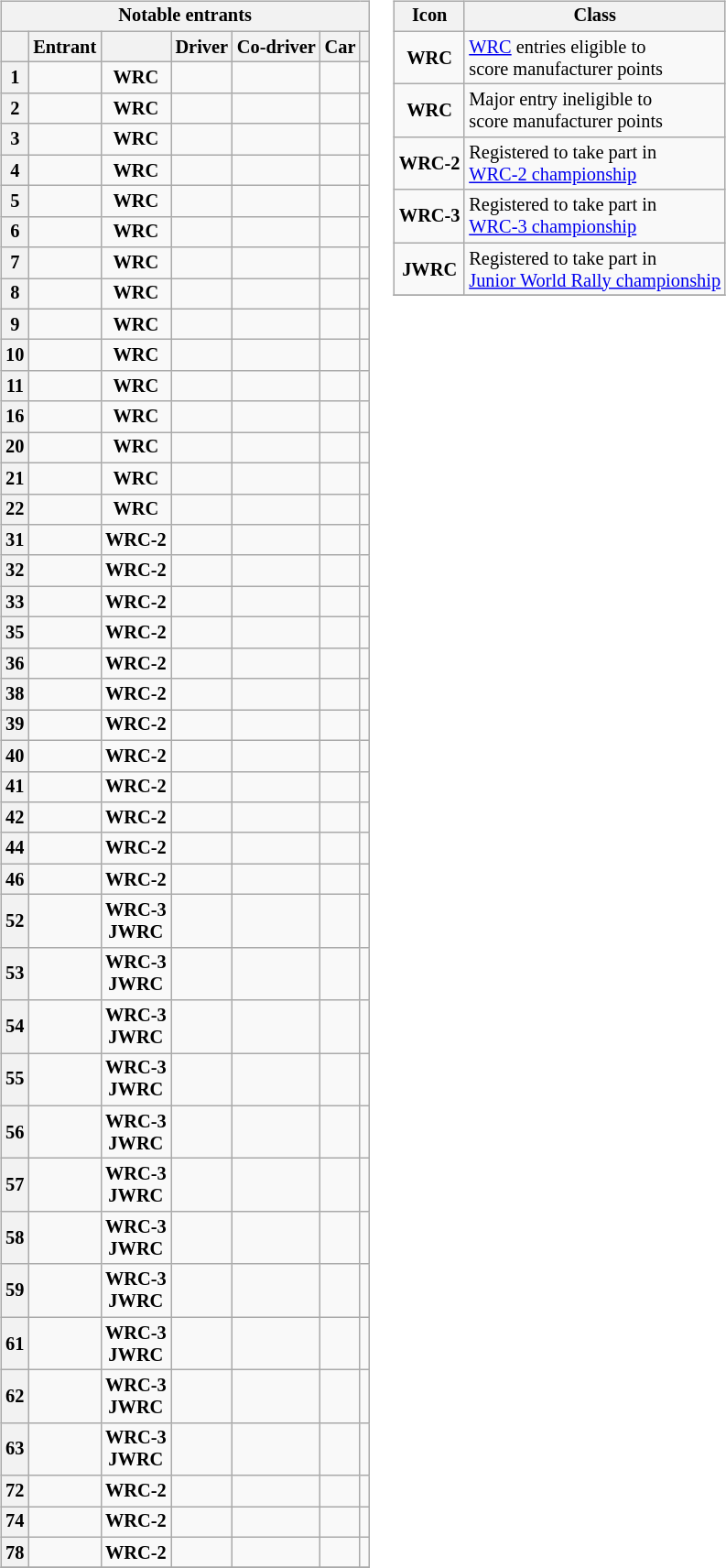<table>
<tr>
<td><br><table class="wikitable plainrowheaders sortable" style="font-size: 85%">
<tr>
<th scope=row colspan="7" style="text-align: center;"><strong>Notable entrants</strong></th>
</tr>
<tr>
<th scope=col></th>
<th scope=col>Entrant</th>
<th scope=col></th>
<th scope=col>Driver</th>
<th scope=col>Co-driver</th>
<th scope=col>Car</th>
<th scope=col></th>
</tr>
<tr>
<th scope=row style="text-align: center;">1</th>
<td></td>
<td align="center"><strong><span>WRC</span></strong></td>
<td></td>
<td></td>
<td></td>
<td align="center"></td>
</tr>
<tr>
<th scope=row style="text-align: center;">2</th>
<td></td>
<td align="center"><strong><span>WRC</span></strong></td>
<td></td>
<td></td>
<td></td>
<td align="center"></td>
</tr>
<tr>
<th scope=row style="text-align: center;">3</th>
<td></td>
<td align="center"><strong><span>WRC</span></strong></td>
<td></td>
<td></td>
<td></td>
<td align="center"></td>
</tr>
<tr>
<th scope=row style="text-align: center;">4</th>
<td></td>
<td align="center"><strong><span>WRC</span></strong></td>
<td></td>
<td></td>
<td></td>
<td align="center"></td>
</tr>
<tr>
<th scope=row style="text-align: center;">5</th>
<td></td>
<td align="center"><strong><span>WRC</span></strong></td>
<td></td>
<td></td>
<td></td>
<td align="center"></td>
</tr>
<tr>
<th scope=row style="text-align: center;">6</th>
<td></td>
<td align="center"><strong><span>WRC</span></strong></td>
<td></td>
<td></td>
<td></td>
<td align="center"></td>
</tr>
<tr>
<th scope=row style="text-align: center;">7</th>
<td></td>
<td align="center"><strong><span>WRC</span></strong></td>
<td></td>
<td></td>
<td></td>
<td align="center"></td>
</tr>
<tr>
<th scope=row style="text-align: center;">8</th>
<td></td>
<td align="center"><strong><span>WRC</span></strong></td>
<td></td>
<td></td>
<td></td>
<td align="center"></td>
</tr>
<tr>
<th scope=row style="text-align: center;">9</th>
<td></td>
<td align="center"><strong><span>WRC</span></strong></td>
<td></td>
<td></td>
<td></td>
<td align="center"></td>
</tr>
<tr>
<th scope=row style="text-align: center;">10</th>
<td></td>
<td align="center"><strong><span>WRC</span></strong></td>
<td></td>
<td></td>
<td></td>
<td align="center"></td>
</tr>
<tr>
<th scope=row style="text-align: center;">11</th>
<td></td>
<td align="center"><strong><span>WRC</span></strong></td>
<td></td>
<td></td>
<td></td>
<td align="center"></td>
</tr>
<tr>
<th scope=row style="text-align: center;">16</th>
<td></td>
<td align="center"><strong><span>WRC</span></strong></td>
<td></td>
<td></td>
<td></td>
<td align="center"></td>
</tr>
<tr>
<th scope=row style="text-align: center;">20</th>
<td></td>
<td align="center"><strong><span>WRC</span></strong></td>
<td></td>
<td></td>
<td></td>
<td align="center"></td>
</tr>
<tr>
<th scope=row style="text-align: center;">21</th>
<td></td>
<td align="center"><strong><span>WRC</span></strong></td>
<td></td>
<td></td>
<td></td>
<td align="center"></td>
</tr>
<tr>
<th scope=row style="text-align: center;">22</th>
<td></td>
<td align="center"><strong><span>WRC</span></strong></td>
<td></td>
<td></td>
<td></td>
<td align="center"></td>
</tr>
<tr>
<th scope=row style="text-align: center;">31</th>
<td></td>
<td align="center"><strong><span>WRC-2</span></strong></td>
<td></td>
<td></td>
<td></td>
<td align="center"></td>
</tr>
<tr>
<th scope=row style="text-align: center;">32</th>
<td></td>
<td align="center"><strong><span>WRC-2</span></strong></td>
<td></td>
<td></td>
<td></td>
<td align="center"></td>
</tr>
<tr>
<th scope=row style="text-align: center;">33</th>
<td></td>
<td align="center"><strong><span>WRC-2</span></strong></td>
<td></td>
<td></td>
<td></td>
<td align="center"></td>
</tr>
<tr>
<th scope=row style="text-align: center;">35</th>
<td></td>
<td align="center"><strong><span>WRC-2</span></strong></td>
<td></td>
<td></td>
<td></td>
<td align="center"></td>
</tr>
<tr>
<th scope=row style="text-align: center;">36</th>
<td></td>
<td align="center"><strong><span>WRC-2</span></strong></td>
<td></td>
<td></td>
<td></td>
<td align="center"></td>
</tr>
<tr>
<th scope=row style="text-align: center;">38</th>
<td></td>
<td align="center"><strong><span>WRC-2</span></strong></td>
<td></td>
<td></td>
<td></td>
<td align="center"></td>
</tr>
<tr>
<th scope=row style="text-align: center;">39</th>
<td></td>
<td align="center"><strong><span>WRC-2</span></strong></td>
<td></td>
<td></td>
<td></td>
<td align="center"></td>
</tr>
<tr>
<th scope=row style="text-align: center;">40</th>
<td></td>
<td align="center"><strong><span>WRC-2</span></strong></td>
<td></td>
<td></td>
<td></td>
<td align="center"></td>
</tr>
<tr>
<th scope=row style="text-align: center;">41</th>
<td></td>
<td align="center"><strong><span>WRC-2</span></strong></td>
<td></td>
<td></td>
<td></td>
<td align="center"></td>
</tr>
<tr>
<th scope=row style="text-align: center;">42</th>
<td></td>
<td align="center"><strong><span>WRC-2</span></strong></td>
<td></td>
<td></td>
<td></td>
<td align="center"></td>
</tr>
<tr>
<th scope=row style="text-align: center;">44</th>
<td></td>
<td align="center"><strong><span>WRC-2</span></strong></td>
<td></td>
<td></td>
<td></td>
<td align="center"></td>
</tr>
<tr>
<th scope=row style="text-align: center;">46</th>
<td></td>
<td align="center"><strong><span>WRC-2</span></strong></td>
<td></td>
<td></td>
<td></td>
<td align="center"></td>
</tr>
<tr>
<th scope=row style="text-align: center;">52</th>
<td></td>
<td align="center"><strong><span>WRC-3</span></strong><br><strong><span>JWRC</span></strong></td>
<td></td>
<td></td>
<td></td>
<td align="center"></td>
</tr>
<tr>
<th scope=row style="text-align: center;">53</th>
<td></td>
<td align="center"><strong><span>WRC-3</span></strong><br><strong><span>JWRC</span></strong></td>
<td></td>
<td></td>
<td></td>
<td align="center"></td>
</tr>
<tr>
<th scope=row style="text-align: center;">54</th>
<td></td>
<td align="center"><strong><span>WRC-3</span></strong><br><strong><span>JWRC</span></strong></td>
<td></td>
<td></td>
<td></td>
<td align="center"></td>
</tr>
<tr>
<th scope=row style="text-align: center;">55</th>
<td></td>
<td align="center"><strong><span>WRC-3</span></strong><br><strong><span>JWRC</span></strong></td>
<td></td>
<td></td>
<td></td>
<td align="center"></td>
</tr>
<tr>
<th scope=row style="text-align: center;">56</th>
<td></td>
<td align="center"><strong><span>WRC-3</span></strong><br><strong><span>JWRC</span></strong></td>
<td></td>
<td></td>
<td></td>
<td align="center"></td>
</tr>
<tr>
<th scope=row style="text-align: center;">57</th>
<td></td>
<td align="center"><strong><span>WRC-3</span></strong><br><strong><span>JWRC</span></strong></td>
<td></td>
<td></td>
<td></td>
<td align="center"></td>
</tr>
<tr>
<th scope=row style="text-align: center;">58</th>
<td></td>
<td align="center"><strong><span>WRC-3</span></strong><br><strong><span>JWRC</span></strong></td>
<td></td>
<td></td>
<td></td>
<td align="center"></td>
</tr>
<tr>
<th scope=row style="text-align: center;">59</th>
<td></td>
<td align="center"><strong><span>WRC-3</span></strong><br><strong><span>JWRC</span></strong></td>
<td></td>
<td></td>
<td></td>
<td align="center"></td>
</tr>
<tr>
<th scope=row style="text-align: center;">61</th>
<td></td>
<td align="center"><strong><span>WRC-3</span></strong><br><strong><span>JWRC</span></strong></td>
<td></td>
<td></td>
<td></td>
<td align="center"></td>
</tr>
<tr>
<th scope=row style="text-align: center;">62</th>
<td></td>
<td align="center"><strong><span>WRC-3</span></strong><br><strong><span>JWRC</span></strong></td>
<td></td>
<td></td>
<td></td>
<td align="center"></td>
</tr>
<tr>
<th scope=row style="text-align: center;">63</th>
<td></td>
<td align="center"><strong><span>WRC-3</span></strong><br><strong><span>JWRC</span></strong></td>
<td></td>
<td></td>
<td></td>
<td align="center"></td>
</tr>
<tr>
<th scope=row style="text-align: center;">72</th>
<td></td>
<td align="center"><strong><span>WRC-2</span></strong></td>
<td></td>
<td></td>
<td></td>
<td align="center"></td>
</tr>
<tr>
<th scope=row style="text-align: center;">74</th>
<td></td>
<td align="center"><strong><span>WRC-2</span></strong></td>
<td></td>
<td></td>
<td></td>
<td align="center"></td>
</tr>
<tr>
<th scope=row style="text-align: center;">78</th>
<td></td>
<td align="center"><strong><span>WRC-2</span></strong></td>
<td></td>
<td></td>
<td></td>
<td align="center"></td>
</tr>
<tr>
</tr>
</table>
</td>
<td valign="top"><br><table align="right" class="wikitable" style="font-size: 85%;">
<tr>
<th>Icon</th>
<th>Class</th>
</tr>
<tr>
<td align="center"><strong><span>WRC</span></strong></td>
<td><a href='#'>WRC</a> entries eligible to<br>score manufacturer points</td>
</tr>
<tr>
<td align="center"><strong><span>WRC</span></strong></td>
<td>Major entry ineligible to<br>score manufacturer points</td>
</tr>
<tr>
<td align="center"><strong><span>WRC-2</span></strong></td>
<td>Registered to take part in<br><a href='#'>WRC-2 championship</a></td>
</tr>
<tr>
<td align="center"><strong><span>WRC-3</span></strong></td>
<td>Registered to take part in<br><a href='#'>WRC-3 championship</a></td>
</tr>
<tr>
<td align="center"><strong><span>JWRC</span></strong></td>
<td>Registered to take part in<br><a href='#'>Junior World Rally championship</a></td>
</tr>
<tr>
</tr>
</table>
</td>
</tr>
</table>
